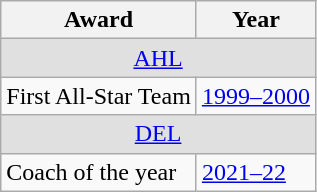<table class="wikitable">
<tr>
<th>Award</th>
<th>Year</th>
</tr>
<tr ALIGN="center" bgcolor="#e0e0e0">
<td colspan="3"><a href='#'>AHL</a></td>
</tr>
<tr>
<td>First All-Star Team</td>
<td><a href='#'>1999–2000</a></td>
</tr>
<tr ALIGN="center" bgcolor="#e0e0e0">
<td colspan="3"><a href='#'>DEL</a></td>
</tr>
<tr>
<td>Coach of the year</td>
<td><a href='#'>2021–22</a></td>
</tr>
</table>
